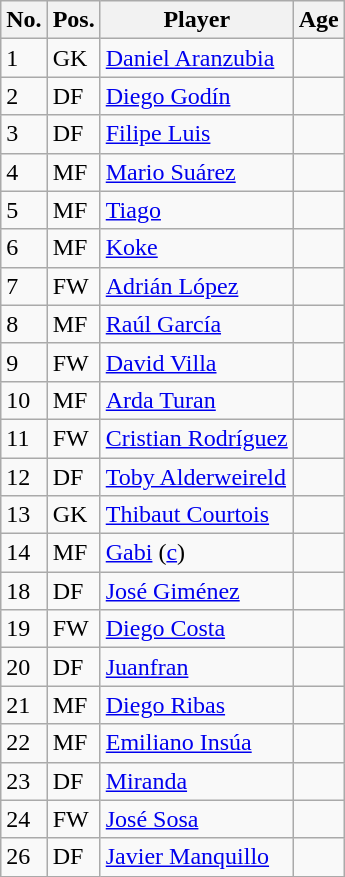<table class="wikitable sortable" font-size:95%; width:60%;">
<tr>
<th style="vertical-align:centre;">No.</th>
<th style="vertical-align:centre;">Pos.</th>
<th style="vertical-align:centre;">Player</th>
<th style="vertical-align:centre;">Age</th>
</tr>
<tr>
<td>1</td>
<td>GK</td>
<td align=left> <a href='#'>Daniel Aranzubia</a></td>
<td></td>
</tr>
<tr>
<td>2</td>
<td>DF</td>
<td align=left> <a href='#'>Diego Godín</a></td>
<td></td>
</tr>
<tr>
<td>3</td>
<td>DF</td>
<td align=left> <a href='#'>Filipe Luis</a></td>
<td></td>
</tr>
<tr>
<td>4</td>
<td>MF</td>
<td align=left> <a href='#'>Mario Suárez</a></td>
<td></td>
</tr>
<tr>
<td>5</td>
<td>MF</td>
<td align=left> <a href='#'>Tiago</a></td>
<td></td>
</tr>
<tr>
<td>6</td>
<td>MF</td>
<td align=left> <a href='#'>Koke</a></td>
<td></td>
</tr>
<tr>
<td>7</td>
<td>FW</td>
<td align=left> <a href='#'>Adrián López</a></td>
<td></td>
</tr>
<tr>
<td>8</td>
<td>MF</td>
<td align=left> <a href='#'>Raúl García</a></td>
<td></td>
</tr>
<tr>
<td>9</td>
<td>FW</td>
<td align=left> <a href='#'>David Villa</a></td>
<td></td>
</tr>
<tr>
<td>10</td>
<td>MF</td>
<td align=left> <a href='#'>Arda Turan</a></td>
<td></td>
</tr>
<tr>
<td>11</td>
<td>FW</td>
<td align=left> <a href='#'>Cristian Rodríguez</a></td>
<td></td>
</tr>
<tr>
<td>12</td>
<td>DF</td>
<td align=left> <a href='#'>Toby Alderweireld</a></td>
<td></td>
</tr>
<tr>
<td>13</td>
<td>GK</td>
<td align=left> <a href='#'>Thibaut Courtois</a></td>
<td></td>
</tr>
<tr>
<td>14</td>
<td>MF</td>
<td align=left> <a href='#'>Gabi</a> (<a href='#'>c</a>)</td>
<td></td>
</tr>
<tr>
<td>18</td>
<td>DF</td>
<td align=left> <a href='#'>José Giménez</a></td>
<td></td>
</tr>
<tr>
<td>19</td>
<td>FW</td>
<td align=left> <a href='#'>Diego Costa</a></td>
<td></td>
</tr>
<tr>
<td>20</td>
<td>DF</td>
<td align=left> <a href='#'>Juanfran</a></td>
<td></td>
</tr>
<tr>
<td>21</td>
<td>MF</td>
<td align=left> <a href='#'>Diego Ribas</a></td>
<td></td>
</tr>
<tr>
<td>22</td>
<td>MF</td>
<td align=left> <a href='#'>Emiliano Insúa</a></td>
<td></td>
</tr>
<tr>
<td>23</td>
<td>DF</td>
<td align=left> <a href='#'>Miranda</a></td>
<td></td>
</tr>
<tr>
<td>24</td>
<td>FW</td>
<td align=left> <a href='#'>José Sosa</a></td>
<td></td>
</tr>
<tr>
<td>26</td>
<td>DF</td>
<td align=left> <a href='#'>Javier Manquillo</a></td>
<td></td>
</tr>
</table>
